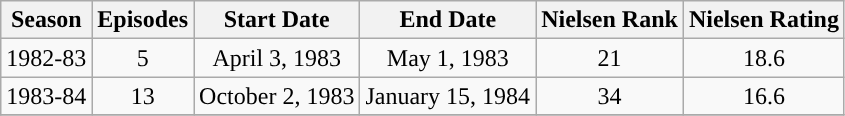<table class="wikitable" style="text-align: center">
<tr>
<th>Season</th>
<th>Episodes</th>
<th>Start Date</th>
<th>End Date</th>
<th>Nielsen Rank</th>
<th>Nielsen Rating</th>
</tr>
<tr>
<td style="text-align:center">1982-83</td>
<td style="text-align:center">5</td>
<td style="text-align:center">April 3, 1983</td>
<td style="text-align:center">May 1, 1983</td>
<td style="text-align:center:">21</td>
<td style="text-align:center">18.6</td>
</tr>
<tr>
<td style="text-align:center">1983-84</td>
<td style="text-align:center">13</td>
<td style="text-align:center">October 2, 1983</td>
<td style="text-align:center">January 15, 1984</td>
<td style="text-align:center:">34</td>
<td style="text-align:center">16.6</td>
</tr>
<tr>
</tr>
</table>
